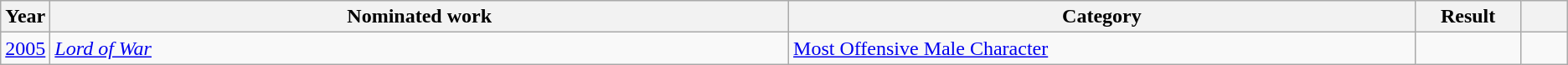<table class="wikitable sortable">
<tr>
<th scope="col" style="width:1em;">Year</th>
<th scope="col" style="width:39em;">Nominated work</th>
<th scope="col" style="width:33em;">Category</th>
<th scope="col" style="width:5em;">Result</th>
<th scope="col" style="width:2em;" class="unsortable"></th>
</tr>
<tr>
<td><a href='#'>2005</a></td>
<td><em><a href='#'>Lord of War</a></em></td>
<td><a href='#'>Most Offensive Male Character</a></td>
<td></td>
<td style="text-align:center;"></td>
</tr>
</table>
